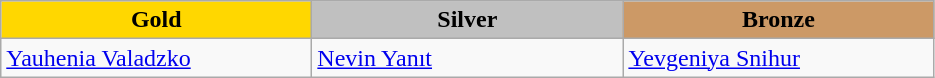<table class="wikitable" style="text-align:left">
<tr align="center">
<td width=200 bgcolor=gold><strong>Gold</strong></td>
<td width=200 bgcolor=silver><strong>Silver</strong></td>
<td width=200 bgcolor=CC9966><strong>Bronze</strong></td>
</tr>
<tr>
<td><a href='#'>Yauhenia Valadzko</a><br><em></em></td>
<td><a href='#'>Nevin Yanıt</a><br><em></em></td>
<td><a href='#'>Yevgeniya Snihur</a><br><em></em></td>
</tr>
</table>
